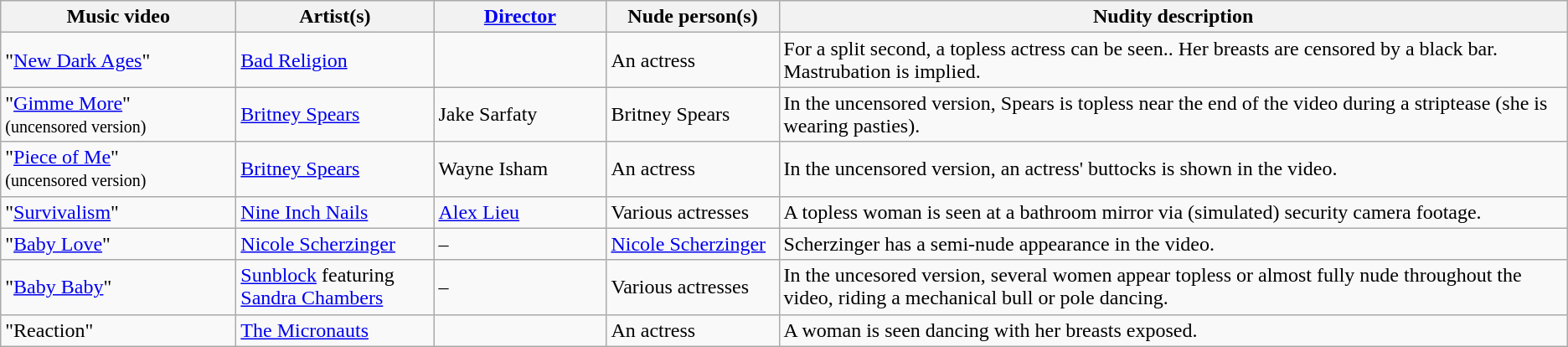<table class="wikitable">
<tr ">
<th scope="col" style="width:180px;">Music video</th>
<th scope="col" style="width:150px;">Artist(s)</th>
<th scope="col" style="width:130px;"><a href='#'>Director</a></th>
<th scope="col" style="width:130px;">Nude person(s)</th>
<th style=white-space:nowrap>Nudity description</th>
</tr>
<tr>
<td>"<a href='#'>New Dark Ages</a>"</td>
<td><a href='#'>Bad Religion</a></td>
<td></td>
<td>An actress</td>
<td>For a split second, a topless actress can be seen.. Her breasts are censored by a black bar. Mastrubation is implied.</td>
</tr>
<tr>
<td>"<a href='#'>Gimme More</a>" <br><small>(uncensored version)</small></td>
<td><a href='#'>Britney Spears</a></td>
<td>Jake Sarfaty</td>
<td>Britney Spears</td>
<td>In the uncensored version, Spears is topless near the end of the video during a striptease (she is wearing pasties).</td>
</tr>
<tr>
<td>"<a href='#'>Piece of Me</a>" <br><small>(uncensored version)</small></td>
<td><a href='#'>Britney Spears</a></td>
<td>Wayne Isham</td>
<td>An actress</td>
<td>In the uncensored version, an actress' buttocks is shown in the video.</td>
</tr>
<tr>
<td>"<a href='#'>Survivalism</a>"</td>
<td><a href='#'>Nine Inch Nails</a></td>
<td><a href='#'>Alex Lieu</a></td>
<td>Various actresses</td>
<td>A topless woman is seen at a bathroom mirror via (simulated) security camera footage.</td>
</tr>
<tr>
<td>"<a href='#'>Baby Love</a>"</td>
<td><a href='#'>Nicole Scherzinger</a></td>
<td>–</td>
<td><a href='#'>Nicole Scherzinger</a></td>
<td>Scherzinger has a semi-nude appearance in the video.</td>
</tr>
<tr>
<td>"<a href='#'>Baby Baby</a>"</td>
<td><a href='#'>Sunblock</a> featuring <a href='#'>Sandra Chambers</a></td>
<td>–</td>
<td>Various actresses</td>
<td>In the uncesored version, several women appear topless or almost fully nude throughout the video, riding a mechanical bull or pole dancing.</td>
</tr>
<tr>
<td>"Reaction"</td>
<td><a href='#'>The Micronauts</a></td>
<td></td>
<td>An actress</td>
<td>A woman is seen dancing with her breasts exposed.</td>
</tr>
</table>
